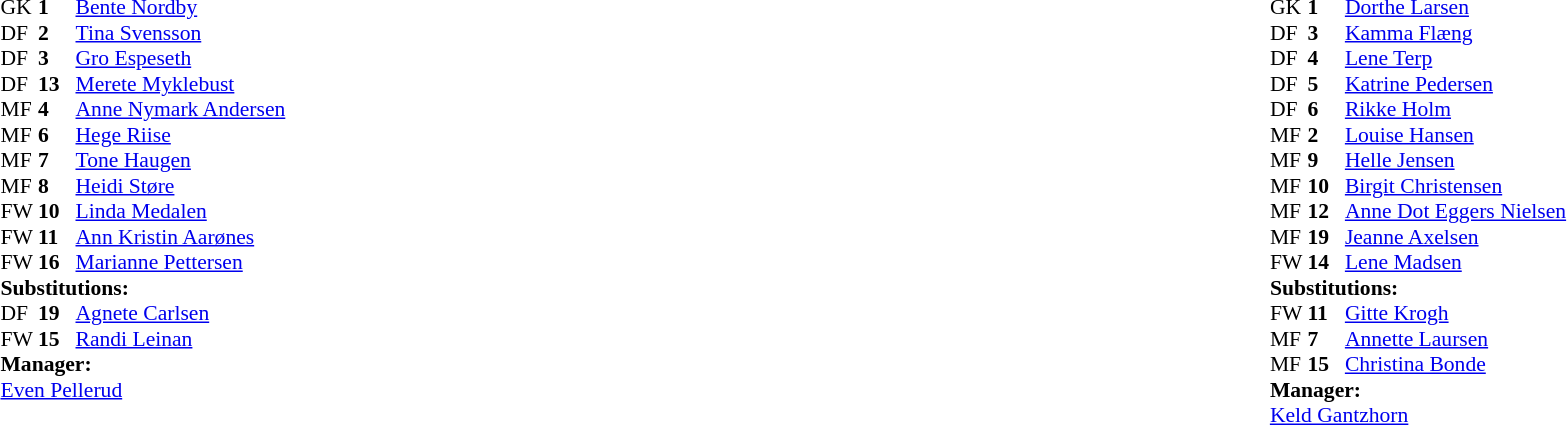<table width="100%">
<tr>
<td valign="top" width="40%"><br><table style="font-size:90%" cellspacing="0" cellpadding="0">
<tr>
<th width=25></th>
<th width=25></th>
</tr>
<tr>
<td>GK</td>
<td><strong>1</strong></td>
<td><a href='#'>Bente Nordby</a></td>
</tr>
<tr>
<td>DF</td>
<td><strong>2</strong></td>
<td><a href='#'>Tina Svensson</a></td>
</tr>
<tr>
<td>DF</td>
<td><strong>3</strong></td>
<td><a href='#'>Gro Espeseth</a></td>
</tr>
<tr>
<td>DF</td>
<td><strong>13</strong></td>
<td><a href='#'>Merete Myklebust</a></td>
</tr>
<tr>
<td>MF</td>
<td><strong>4</strong></td>
<td><a href='#'>Anne Nymark Andersen</a></td>
</tr>
<tr>
<td>MF</td>
<td><strong>6</strong></td>
<td><a href='#'>Hege Riise</a></td>
</tr>
<tr>
<td>MF</td>
<td><strong>7</strong></td>
<td><a href='#'>Tone Haugen</a></td>
</tr>
<tr>
<td>MF</td>
<td><strong>8</strong></td>
<td><a href='#'>Heidi Støre</a></td>
</tr>
<tr>
<td>FW</td>
<td><strong>10</strong></td>
<td><a href='#'>Linda Medalen</a></td>
<td></td>
</tr>
<tr>
<td>FW</td>
<td><strong>11</strong></td>
<td><a href='#'>Ann Kristin Aarønes</a></td>
<td></td>
<td></td>
</tr>
<tr>
<td>FW</td>
<td><strong>16</strong></td>
<td><a href='#'>Marianne Pettersen</a></td>
<td></td>
<td></td>
</tr>
<tr>
<td colspan=3><strong>Substitutions:</strong></td>
</tr>
<tr>
<td>DF</td>
<td><strong>19</strong></td>
<td><a href='#'>Agnete Carlsen</a></td>
<td></td>
<td></td>
</tr>
<tr>
<td>FW</td>
<td><strong>15</strong></td>
<td><a href='#'>Randi Leinan</a></td>
<td></td>
<td></td>
</tr>
<tr>
<td colspan=3><strong>Manager:</strong></td>
</tr>
<tr>
<td colspan=3><a href='#'>Even Pellerud</a></td>
</tr>
</table>
</td>
<td valign="top"></td>
<td valign="top" width="50%"><br><table style="font-size:90%; margin:auto" cellspacing="0" cellpadding="0">
<tr>
<th width=25></th>
<th width=25></th>
</tr>
<tr>
<td>GK</td>
<td><strong>1</strong></td>
<td><a href='#'>Dorthe Larsen</a></td>
</tr>
<tr>
<td>DF</td>
<td><strong>3</strong></td>
<td><a href='#'>Kamma Flæng</a></td>
</tr>
<tr>
<td>DF</td>
<td><strong>4</strong></td>
<td><a href='#'>Lene Terp</a></td>
</tr>
<tr>
<td>DF</td>
<td><strong>5</strong></td>
<td><a href='#'>Katrine Pedersen</a></td>
</tr>
<tr>
<td>DF</td>
<td><strong>6</strong></td>
<td><a href='#'>Rikke Holm</a></td>
<td></td>
</tr>
<tr>
<td>MF</td>
<td><strong>2</strong></td>
<td><a href='#'>Louise Hansen</a></td>
<td></td>
<td></td>
</tr>
<tr>
<td>MF</td>
<td><strong>9</strong></td>
<td><a href='#'>Helle Jensen</a></td>
</tr>
<tr>
<td>MF</td>
<td><strong>10</strong></td>
<td><a href='#'>Birgit Christensen</a></td>
</tr>
<tr>
<td>MF</td>
<td><strong>12</strong></td>
<td><a href='#'>Anne Dot Eggers Nielsen</a></td>
</tr>
<tr>
<td>MF</td>
<td><strong>19</strong></td>
<td><a href='#'>Jeanne Axelsen</a></td>
<td></td>
<td></td>
</tr>
<tr>
<td>FW</td>
<td><strong>14</strong></td>
<td><a href='#'>Lene Madsen</a></td>
<td></td>
<td></td>
</tr>
<tr>
<td colspan=3><strong>Substitutions:</strong></td>
</tr>
<tr>
<td>FW</td>
<td><strong>11</strong></td>
<td><a href='#'>Gitte Krogh</a></td>
<td></td>
<td></td>
</tr>
<tr>
<td>MF</td>
<td><strong>7</strong></td>
<td><a href='#'>Annette Laursen</a></td>
<td></td>
<td></td>
</tr>
<tr>
<td>MF</td>
<td><strong>15</strong></td>
<td><a href='#'>Christina Bonde</a></td>
<td></td>
<td></td>
</tr>
<tr>
<td colspan=3><strong>Manager:</strong></td>
</tr>
<tr>
<td colspan=3><a href='#'>Keld Gantzhorn</a></td>
</tr>
</table>
</td>
</tr>
</table>
